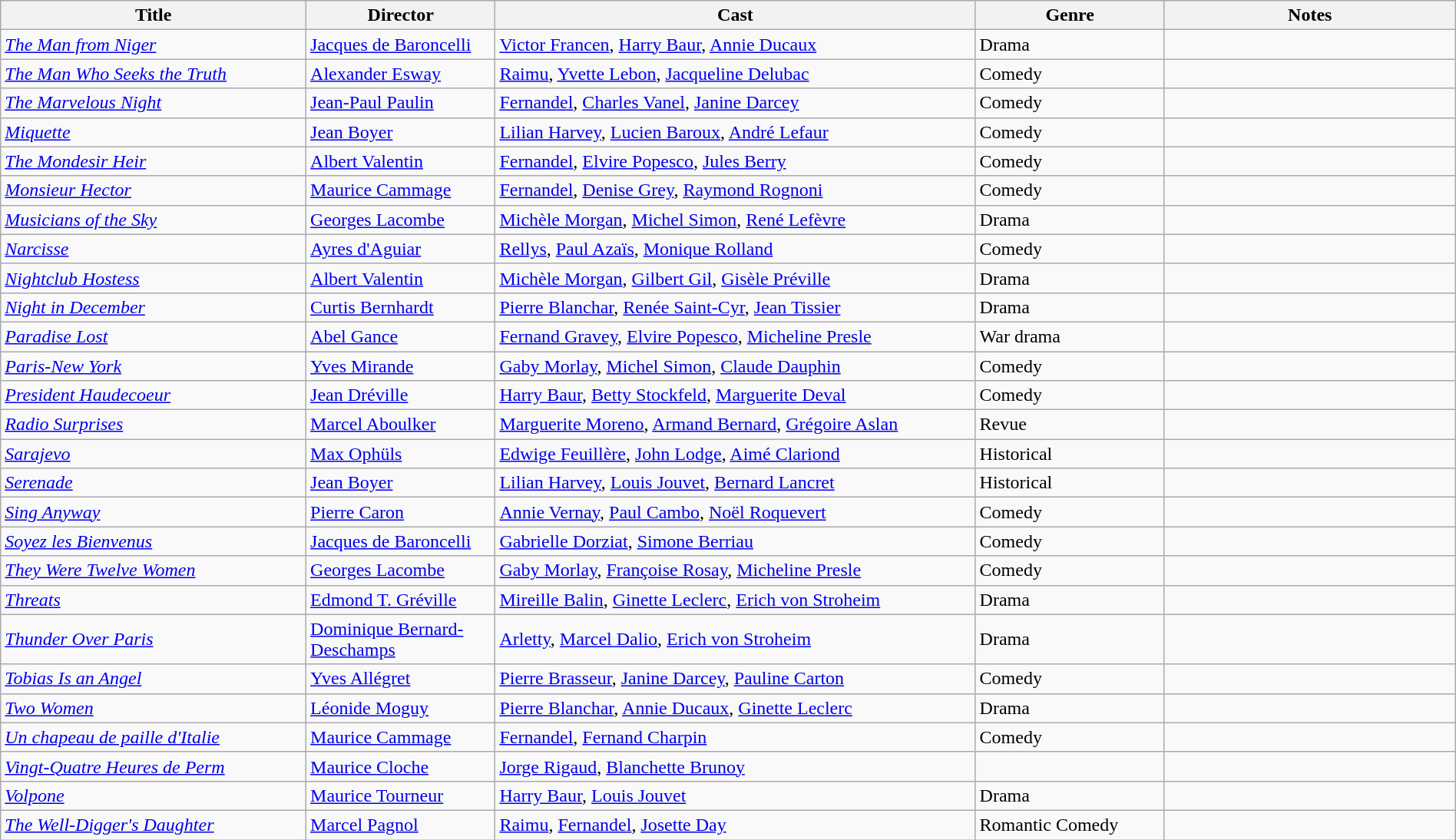<table class="wikitable" style="width:100%;">
<tr>
<th style="width:21%;">Title</th>
<th style="width:13%;">Director</th>
<th style="width:33%;">Cast</th>
<th style="width:13%;">Genre</th>
<th style="width:20%;">Notes</th>
</tr>
<tr>
<td><em><a href='#'>The Man from Niger</a></em></td>
<td><a href='#'>Jacques de Baroncelli</a></td>
<td><a href='#'>Victor Francen</a>, <a href='#'>Harry Baur</a>, <a href='#'>Annie Ducaux</a></td>
<td>Drama</td>
<td></td>
</tr>
<tr>
<td><em><a href='#'>The Man Who Seeks the Truth</a></em></td>
<td><a href='#'>Alexander Esway</a></td>
<td><a href='#'>Raimu</a>, <a href='#'>Yvette Lebon</a>, <a href='#'>Jacqueline Delubac</a></td>
<td>Comedy</td>
<td></td>
</tr>
<tr>
<td><em><a href='#'>The Marvelous Night</a></em></td>
<td><a href='#'>Jean-Paul Paulin</a></td>
<td><a href='#'>Fernandel</a>, <a href='#'>Charles Vanel</a>, <a href='#'>Janine Darcey</a></td>
<td>Comedy</td>
<td></td>
</tr>
<tr>
<td><em><a href='#'>Miquette</a></em></td>
<td><a href='#'>Jean Boyer</a></td>
<td><a href='#'>Lilian Harvey</a>, <a href='#'>Lucien Baroux</a>, <a href='#'>André Lefaur</a></td>
<td>Comedy</td>
<td></td>
</tr>
<tr>
<td><em><a href='#'>The Mondesir Heir</a></em></td>
<td><a href='#'>Albert Valentin</a></td>
<td><a href='#'>Fernandel</a>, <a href='#'>Elvire Popesco</a>, <a href='#'>Jules Berry</a></td>
<td>Comedy</td>
<td></td>
</tr>
<tr>
<td><em><a href='#'>Monsieur Hector</a></em></td>
<td><a href='#'>Maurice Cammage</a></td>
<td><a href='#'>Fernandel</a>, <a href='#'>Denise Grey</a>, <a href='#'>Raymond Rognoni</a></td>
<td>Comedy</td>
<td></td>
</tr>
<tr>
<td><em><a href='#'>Musicians of the Sky</a></em></td>
<td><a href='#'>Georges Lacombe</a></td>
<td><a href='#'>Michèle Morgan</a>, <a href='#'>Michel Simon</a>, <a href='#'>René Lefèvre</a></td>
<td>Drama</td>
<td></td>
</tr>
<tr>
<td><em><a href='#'>Narcisse</a></em></td>
<td><a href='#'>Ayres d'Aguiar</a></td>
<td><a href='#'>Rellys</a>, <a href='#'>Paul Azaïs</a>, <a href='#'>Monique Rolland</a></td>
<td>Comedy</td>
<td></td>
</tr>
<tr>
<td><em><a href='#'>Nightclub Hostess</a></em></td>
<td><a href='#'>Albert Valentin </a></td>
<td><a href='#'>Michèle Morgan</a>, <a href='#'>Gilbert Gil</a>, <a href='#'>Gisèle Préville</a></td>
<td>Drama</td>
<td></td>
</tr>
<tr>
<td><em><a href='#'>Night in December</a></em></td>
<td><a href='#'>Curtis Bernhardt</a></td>
<td><a href='#'>Pierre Blanchar</a>, <a href='#'>Renée Saint-Cyr</a>, <a href='#'>Jean Tissier</a></td>
<td>Drama</td>
<td></td>
</tr>
<tr>
<td><em><a href='#'>Paradise Lost</a></em></td>
<td><a href='#'>Abel Gance</a></td>
<td><a href='#'>Fernand Gravey</a>, <a href='#'>Elvire Popesco</a>, <a href='#'>Micheline Presle</a></td>
<td>War drama</td>
<td></td>
</tr>
<tr>
<td><em><a href='#'>Paris-New York</a></em></td>
<td><a href='#'>Yves Mirande</a></td>
<td><a href='#'>Gaby Morlay</a>, <a href='#'>Michel Simon</a>, <a href='#'>Claude Dauphin</a></td>
<td>Comedy</td>
<td></td>
</tr>
<tr>
<td><em><a href='#'>President Haudecoeur</a></em></td>
<td><a href='#'>Jean Dréville</a></td>
<td><a href='#'>Harry Baur</a>, <a href='#'>Betty Stockfeld</a>, <a href='#'>Marguerite Deval</a></td>
<td>Comedy</td>
<td></td>
</tr>
<tr>
<td><em><a href='#'>Radio Surprises</a></em></td>
<td><a href='#'>Marcel Aboulker</a></td>
<td><a href='#'>Marguerite Moreno</a>, <a href='#'>Armand Bernard</a>, <a href='#'>Grégoire Aslan</a></td>
<td>Revue</td>
<td></td>
</tr>
<tr>
<td><em><a href='#'>Sarajevo</a></em></td>
<td><a href='#'>Max Ophüls</a></td>
<td><a href='#'>Edwige Feuillère</a>, <a href='#'>John Lodge</a>, <a href='#'>Aimé Clariond</a></td>
<td>Historical</td>
<td></td>
</tr>
<tr>
<td><em><a href='#'>Serenade</a></em></td>
<td><a href='#'>Jean Boyer</a></td>
<td><a href='#'>Lilian Harvey</a>, <a href='#'>Louis Jouvet</a>, <a href='#'>Bernard Lancret</a></td>
<td>Historical</td>
<td></td>
</tr>
<tr>
<td><em><a href='#'>Sing Anyway</a></em></td>
<td><a href='#'>Pierre Caron</a></td>
<td><a href='#'>Annie Vernay</a>, <a href='#'>Paul Cambo</a>, <a href='#'>Noël Roquevert</a></td>
<td>Comedy</td>
<td></td>
</tr>
<tr>
<td><em><a href='#'>Soyez les Bienvenus</a></em></td>
<td><a href='#'>Jacques de Baroncelli</a></td>
<td><a href='#'>Gabrielle Dorziat</a>, <a href='#'>Simone Berriau</a></td>
<td>Comedy</td>
<td></td>
</tr>
<tr>
<td><em><a href='#'>They Were Twelve Women</a></em></td>
<td><a href='#'>Georges Lacombe</a></td>
<td><a href='#'>Gaby Morlay</a>, <a href='#'>Françoise Rosay</a>, <a href='#'>Micheline Presle</a></td>
<td>Comedy</td>
<td></td>
</tr>
<tr>
<td><em><a href='#'>Threats</a></em></td>
<td><a href='#'>Edmond T. Gréville</a></td>
<td><a href='#'>Mireille Balin</a>, <a href='#'>Ginette Leclerc</a>, <a href='#'>Erich von Stroheim</a></td>
<td>Drama</td>
<td></td>
</tr>
<tr>
<td><em><a href='#'>Thunder Over Paris</a></em></td>
<td><a href='#'>Dominique Bernard-Deschamps</a></td>
<td><a href='#'>Arletty</a>, <a href='#'>Marcel Dalio</a>, <a href='#'>Erich von Stroheim</a></td>
<td>Drama</td>
<td></td>
</tr>
<tr>
<td><em><a href='#'>Tobias Is an Angel</a></em></td>
<td><a href='#'>Yves Allégret</a></td>
<td><a href='#'>Pierre Brasseur</a>, <a href='#'>Janine Darcey</a>, <a href='#'>Pauline Carton</a></td>
<td>Comedy</td>
<td></td>
</tr>
<tr>
<td><em><a href='#'>Two Women</a></em></td>
<td><a href='#'>Léonide Moguy</a></td>
<td><a href='#'>Pierre Blanchar</a>, <a href='#'>Annie Ducaux</a>, <a href='#'>Ginette Leclerc </a></td>
<td>Drama</td>
<td></td>
</tr>
<tr>
<td><em><a href='#'>Un chapeau de paille d'Italie</a></em></td>
<td><a href='#'>Maurice Cammage</a></td>
<td><a href='#'>Fernandel</a>, <a href='#'>Fernand Charpin</a></td>
<td>Comedy</td>
<td></td>
</tr>
<tr>
<td><em><a href='#'>Vingt-Quatre Heures de Perm</a></em></td>
<td><a href='#'>Maurice Cloche</a></td>
<td><a href='#'>Jorge Rigaud</a>, <a href='#'>Blanchette Brunoy</a></td>
<td></td>
<td></td>
</tr>
<tr>
<td><em><a href='#'>Volpone</a></em></td>
<td><a href='#'>Maurice Tourneur</a></td>
<td><a href='#'>Harry Baur</a>, <a href='#'>Louis Jouvet</a></td>
<td>Drama</td>
<td></td>
</tr>
<tr>
<td><em><a href='#'>The Well-Digger's Daughter</a></em></td>
<td><a href='#'>Marcel Pagnol</a></td>
<td><a href='#'>Raimu</a>, <a href='#'>Fernandel</a>, <a href='#'>Josette Day</a></td>
<td>Romantic Comedy</td>
<td></td>
</tr>
</table>
